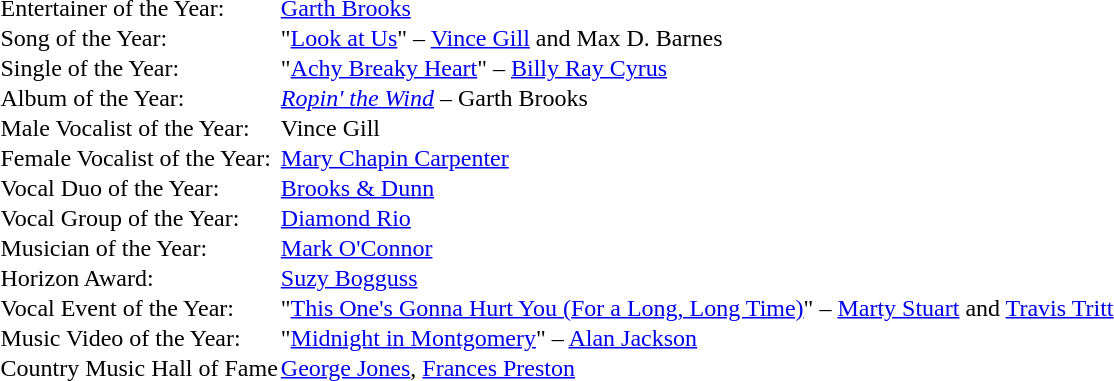<table cellspacing="0" border="0" cellpadding="1">
<tr>
<td>Entertainer of the Year:</td>
<td><a href='#'>Garth Brooks</a></td>
</tr>
<tr>
<td>Song of the Year:</td>
<td>"<a href='#'>Look at Us</a>" – <a href='#'>Vince Gill</a> and Max D. Barnes</td>
</tr>
<tr>
<td>Single of the Year:</td>
<td>"<a href='#'>Achy Breaky Heart</a>" – <a href='#'>Billy Ray Cyrus</a></td>
</tr>
<tr>
<td>Album of the Year:</td>
<td><em><a href='#'>Ropin' the Wind</a></em> – Garth Brooks</td>
</tr>
<tr>
<td>Male Vocalist of the Year:</td>
<td>Vince Gill</td>
</tr>
<tr>
<td>Female Vocalist of the Year:</td>
<td><a href='#'>Mary Chapin Carpenter</a></td>
</tr>
<tr>
<td>Vocal Duo of the Year:</td>
<td><a href='#'>Brooks & Dunn</a></td>
</tr>
<tr>
<td>Vocal Group of the Year:</td>
<td><a href='#'>Diamond Rio</a></td>
</tr>
<tr>
<td>Musician of the Year:</td>
<td><a href='#'>Mark O'Connor</a></td>
</tr>
<tr>
<td>Horizon Award:</td>
<td><a href='#'>Suzy Bogguss</a></td>
</tr>
<tr>
<td>Vocal Event of the Year:</td>
<td>"<a href='#'>This One's Gonna Hurt You (For a Long, Long Time)</a>" – <a href='#'>Marty Stuart</a> and <a href='#'>Travis Tritt</a></td>
</tr>
<tr>
<td>Music Video of the Year:</td>
<td>"<a href='#'>Midnight in Montgomery</a>" – <a href='#'>Alan Jackson</a></td>
</tr>
<tr>
<td>Country Music Hall of Fame</td>
<td><a href='#'>George Jones</a>, <a href='#'>Frances Preston</a></td>
</tr>
</table>
